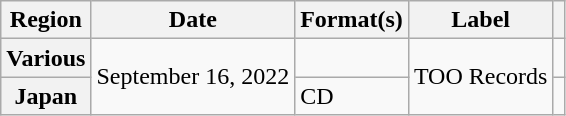<table class="wikitable plainrowheaders">
<tr>
<th scope="col">Region</th>
<th scope="col">Date</th>
<th scope="col">Format(s)</th>
<th scope="col">Label</th>
<th scope="col"></th>
</tr>
<tr>
<th scope="row">Various</th>
<td rowspan="2">September 16, 2022</td>
<td></td>
<td rowspan="2">TOO Records</td>
<td style="text-align:center;"></td>
</tr>
<tr>
<th scope="row">Japan</th>
<td>CD</td>
<td style="text-align:center;"></td>
</tr>
</table>
